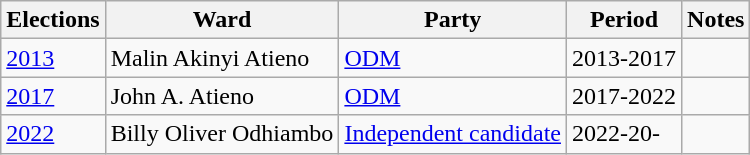<table class="wikitable">
<tr>
<th>Elections</th>
<th>Ward</th>
<th>Party</th>
<th>Period</th>
<th>Notes</th>
</tr>
<tr>
<td><a href='#'>2013</a></td>
<td>Malin Akinyi Atieno </td>
<td><a href='#'>ODM</a></td>
<td>2013-2017</td>
<td></td>
</tr>
<tr>
<td><a href='#'>2017</a></td>
<td>John A. Atieno</td>
<td><a href='#'>ODM</a></td>
<td>2017-2022</td>
<td></td>
</tr>
<tr>
<td><a href='#'>2022</a></td>
<td>Billy Oliver Odhiambo</td>
<td><a href='#'>Independent candidate</a></td>
<td>2022-20-</td>
<td></td>
</tr>
</table>
